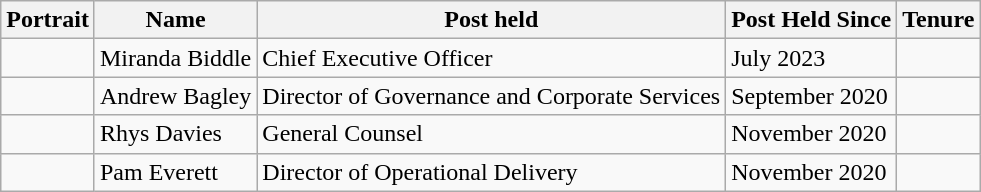<table class="wikitable">
<tr>
<th>Portrait</th>
<th>Name</th>
<th>Post held</th>
<th>Post Held Since</th>
<th>Tenure</th>
</tr>
<tr>
<td></td>
<td>Miranda Biddle</td>
<td>Chief Executive Officer</td>
<td>July 2023</td>
<td></td>
</tr>
<tr>
<td></td>
<td>Andrew Bagley</td>
<td>Director of Governance and Corporate Services</td>
<td>September 2020</td>
<td></td>
</tr>
<tr>
<td></td>
<td>Rhys Davies</td>
<td>General Counsel</td>
<td>November 2020</td>
<td></td>
</tr>
<tr>
<td></td>
<td>Pam Everett</td>
<td>Director of Operational Delivery</td>
<td>November 2020</td>
<td></td>
</tr>
</table>
